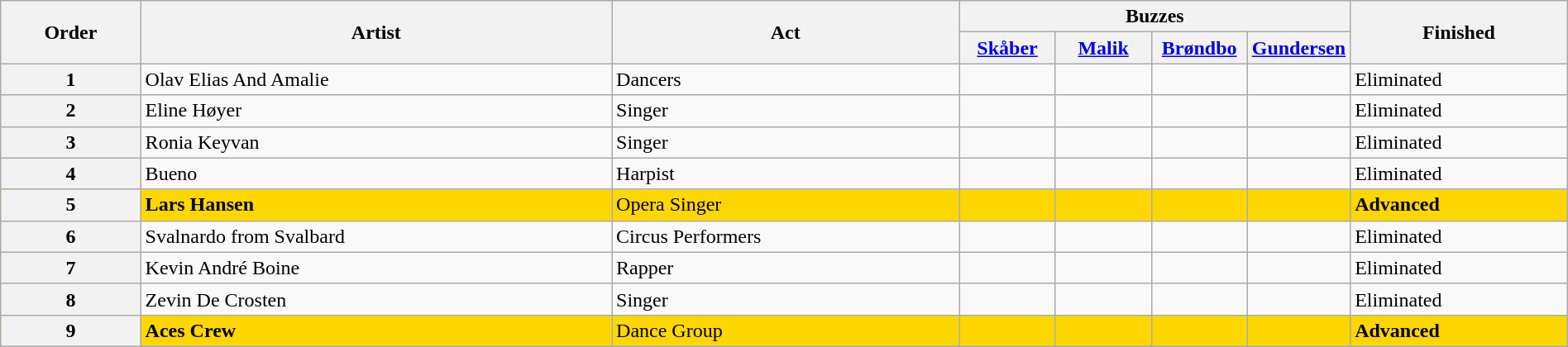<table class="wikitable sortable" width="100%">
<tr>
<th rowspan="2">Order</th>
<th rowspan="2" class="unsortable">Artist</th>
<th rowspan="2" class="unsortable">Act</th>
<th colspan="4">Buzzes</th>
<th rowspan="2">Finished</th>
</tr>
<tr>
<th width="70"><a href='#'>Skåber</a></th>
<th width="70"><a href='#'>Malik</a></th>
<th width="70"><a href='#'>Brøndbo</a></th>
<th width="70"><a href='#'>Gundersen</a></th>
</tr>
<tr>
<th>1</th>
<td>Olav Elias And Amalie</td>
<td>Dancers</td>
<td></td>
<td></td>
<td></td>
<td></td>
<td>Eliminated</td>
</tr>
<tr>
<th>2</th>
<td>Eline Høyer</td>
<td>Singer</td>
<td></td>
<td></td>
<td></td>
<td></td>
<td>Eliminated</td>
</tr>
<tr>
<th>3</th>
<td>Ronia Keyvan</td>
<td>Singer</td>
<td></td>
<td></td>
<td></td>
<td></td>
<td>Eliminated</td>
</tr>
<tr>
<th>4</th>
<td>Bueno</td>
<td>Harpist</td>
<td></td>
<td></td>
<td></td>
<td></td>
<td>Eliminated</td>
</tr>
<tr style="background:gold;">
<th>5</th>
<td><strong>Lars Hansen</strong></td>
<td>Opera Singer</td>
<td></td>
<td></td>
<td></td>
<td></td>
<td><strong>Advanced</strong></td>
</tr>
<tr>
<th>6</th>
<td>Svalnardo from Svalbard</td>
<td>Circus Performers</td>
<td></td>
<td></td>
<td></td>
<td></td>
<td>Eliminated</td>
</tr>
<tr>
<th>7</th>
<td>Kevin André Boine</td>
<td>Rapper</td>
<td></td>
<td></td>
<td></td>
<td></td>
<td>Eliminated</td>
</tr>
<tr>
<th>8</th>
<td>Zevin De Crosten</td>
<td>Singer</td>
<td></td>
<td></td>
<td></td>
<td></td>
<td>Eliminated</td>
</tr>
<tr style="background:gold;">
<th>9</th>
<td><strong>Aces Crew</strong></td>
<td>Dance Group</td>
<td></td>
<td></td>
<td></td>
<td></td>
<td><strong>Advanced</strong></td>
</tr>
</table>
